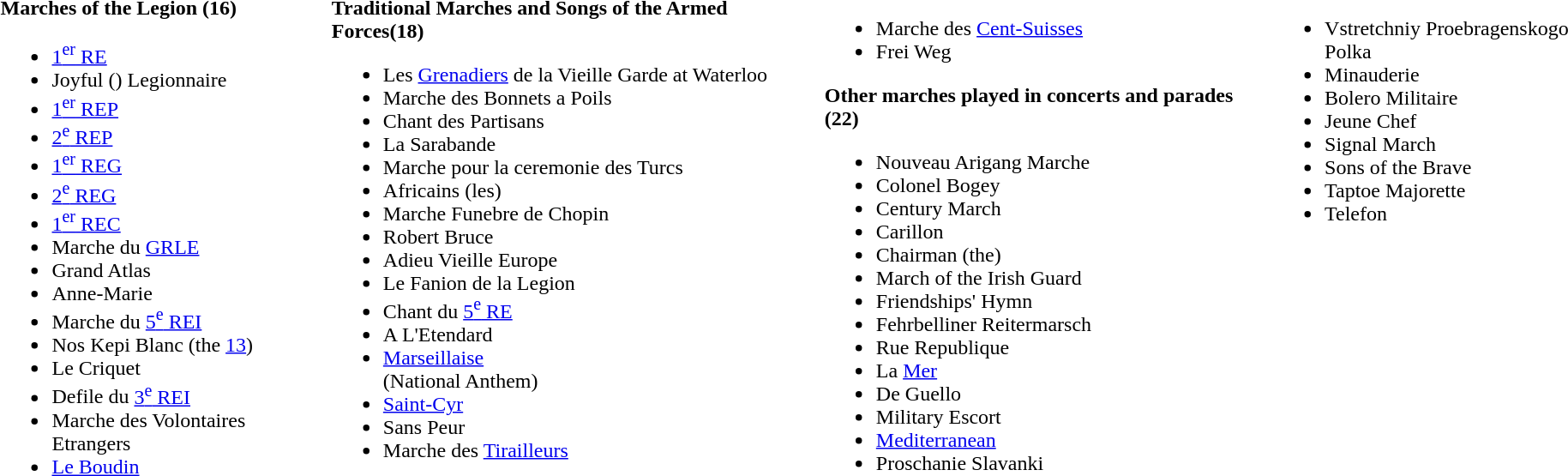<table>
<tr>
<td valign=top><br><strong>Marches of the Legion (16)</strong><ul><li><a href='#'>1<sup>er</sup> RE</a></li><li>Joyful () Legionnaire</li><li><a href='#'>1<sup>er</sup> REP</a></li><li><a href='#'>2<sup>e</sup> REP</a></li><li><a href='#'>1<sup>er</sup> REG</a></li><li><a href='#'>2<sup>e</sup> REG</a></li><li><a href='#'>1<sup>er</sup> REC</a></li><li>Marche du <a href='#'>GRLE</a></li><li>Grand Atlas</li><li>Anne-Marie</li><li>Marche du <a href='#'>5<sup>e</sup> REI</a></li><li>Nos Kepi Blanc (the <a href='#'>13</a>)</li><li>Le Criquet</li><li>Defile du <a href='#'>3<sup>e</sup> REI</a></li><li>Marche des Volontaires Etrangers</li><li><a href='#'>Le Boudin</a></li></ul></td>
<td valign=top><br><strong>Traditional Marches and Songs of the Armed Forces(18)</strong><ul><li>Les <a href='#'>Grenadiers</a> de la Vieille Garde at Waterloo</li><li>Marche des Bonnets a Poils</li><li>Chant des Partisans</li><li>La Sarabande</li><li>Marche pour la ceremonie des Turcs</li><li>Africains (les)</li><li>Marche Funebre de Chopin</li><li>Robert Bruce</li><li>Adieu Vieille Europe</li><li>Le Fanion de la Legion</li><li>Chant du <a href='#'>5<sup>e</sup> RE</a></li><li>A L'Etendard</li><li><a href='#'>Marseillaise</a><br>(National Anthem)</li><li><a href='#'>Saint-Cyr</a></li><li>Sans Peur</li><li>Marche des <a href='#'>Tirailleurs</a></li></ul></td>
<td valign=top><br><ul><li>Marche des <a href='#'>Cent-Suisses</a></li><li>Frei Weg</li></ul><strong>Other marches played in concerts and parades (22)</strong><ul><li>Nouveau Arigang Marche</li><li>Colonel Bogey</li><li>Century March</li><li>Carillon</li><li>Chairman (the)</li><li>March of the Irish Guard</li><li>Friendships' Hymn</li><li>Fehrbelliner Reitermarsch</li><li>Rue Republique</li><li>La <a href='#'>Mer</a></li><li>De Guello</li><li>Military Escort</li><li><a href='#'>Mediterranean</a></li><li>Proschanie Slavanki</li></ul></td>
<td valign=top><br><ul><li>Vstretchniy Proebragenskogo Polka</li><li>Minauderie</li><li>Bolero Militaire</li><li>Jeune Chef</li><li>Signal March</li><li>Sons of the Brave</li><li>Taptoe Majorette</li><li>Telefon</li></ul></td>
</tr>
</table>
